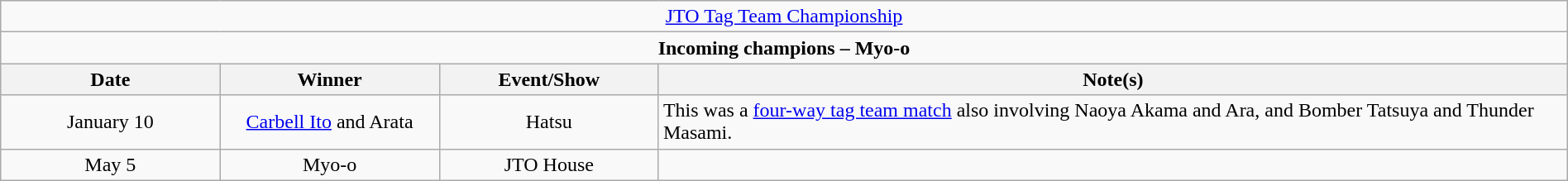<table class="wikitable" style="text-align:center; width:100%;">
<tr>
<td colspan="4" style="text-align: center;"><a href='#'>JTO Tag Team Championship</a></td>
</tr>
<tr>
<td colspan="4" style="text-align: center;"><strong>Incoming champions – Myo-o </strong></td>
</tr>
<tr>
<th width=14%>Date</th>
<th width=14%>Winner</th>
<th width=14%>Event/Show</th>
<th width=58%>Note(s)</th>
</tr>
<tr>
<td>January 10</td>
<td><a href='#'>Carbell Ito</a> and Arata</td>
<td>Hatsu</td>
<td align=left>This was a <a href='#'>four-way tag team match</a> also involving Naoya Akama and Ara, and Bomber Tatsuya and Thunder Masami.</td>
</tr>
<tr>
<td>May 5</td>
<td>Myo-o<br></td>
<td>JTO House</td>
<td></td>
</tr>
</table>
